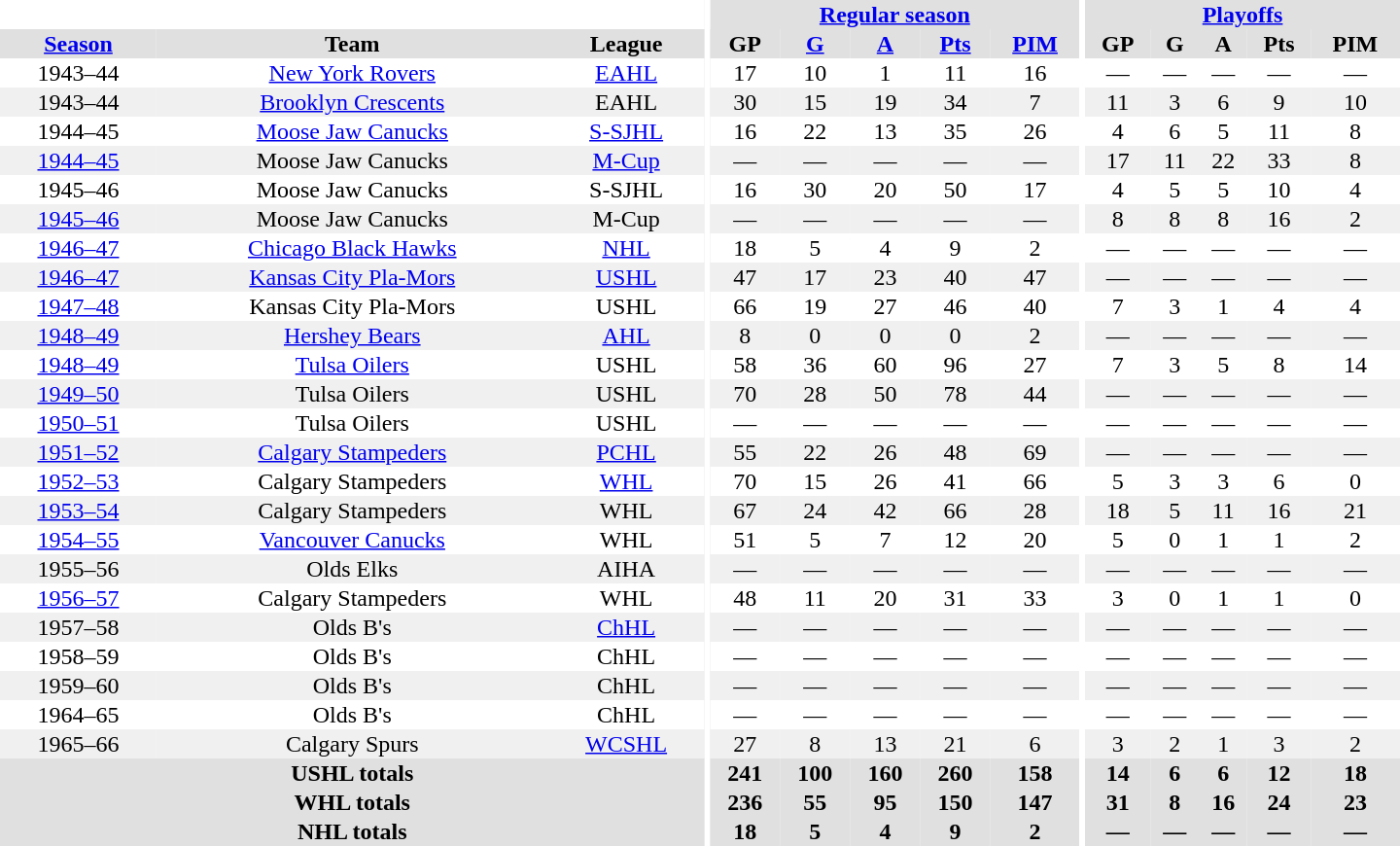<table border="0" cellpadding="1" cellspacing="0" style="text-align:center; width:60em">
<tr bgcolor="#e0e0e0">
<th colspan="3" bgcolor="#ffffff"></th>
<th rowspan="100" bgcolor="#ffffff"></th>
<th colspan="5"><a href='#'>Regular season</a></th>
<th rowspan="100" bgcolor="#ffffff"></th>
<th colspan="5"><a href='#'>Playoffs</a></th>
</tr>
<tr bgcolor="#e0e0e0">
<th><a href='#'>Season</a></th>
<th>Team</th>
<th>League</th>
<th>GP</th>
<th><a href='#'>G</a></th>
<th><a href='#'>A</a></th>
<th><a href='#'>Pts</a></th>
<th><a href='#'>PIM</a></th>
<th>GP</th>
<th>G</th>
<th>A</th>
<th>Pts</th>
<th>PIM</th>
</tr>
<tr>
<td>1943–44</td>
<td><a href='#'>New York Rovers</a></td>
<td><a href='#'>EAHL</a></td>
<td>17</td>
<td>10</td>
<td>1</td>
<td>11</td>
<td>16</td>
<td>—</td>
<td>—</td>
<td>—</td>
<td>—</td>
<td>—</td>
</tr>
<tr bgcolor="#f0f0f0">
<td>1943–44</td>
<td><a href='#'>Brooklyn Crescents</a></td>
<td>EAHL</td>
<td>30</td>
<td>15</td>
<td>19</td>
<td>34</td>
<td>7</td>
<td>11</td>
<td>3</td>
<td>6</td>
<td>9</td>
<td>10</td>
</tr>
<tr>
<td>1944–45</td>
<td><a href='#'>Moose Jaw Canucks</a></td>
<td><a href='#'>S-SJHL</a></td>
<td>16</td>
<td>22</td>
<td>13</td>
<td>35</td>
<td>26</td>
<td>4</td>
<td>6</td>
<td>5</td>
<td>11</td>
<td>8</td>
</tr>
<tr bgcolor="#f0f0f0">
<td><a href='#'>1944–45</a></td>
<td>Moose Jaw Canucks</td>
<td><a href='#'>M-Cup</a></td>
<td>—</td>
<td>—</td>
<td>—</td>
<td>—</td>
<td>—</td>
<td>17</td>
<td>11</td>
<td>22</td>
<td>33</td>
<td>8</td>
</tr>
<tr>
<td>1945–46</td>
<td>Moose Jaw Canucks</td>
<td>S-SJHL</td>
<td>16</td>
<td>30</td>
<td>20</td>
<td>50</td>
<td>17</td>
<td>4</td>
<td>5</td>
<td>5</td>
<td>10</td>
<td>4</td>
</tr>
<tr bgcolor="#f0f0f0">
<td><a href='#'>1945–46</a></td>
<td>Moose Jaw Canucks</td>
<td>M-Cup</td>
<td>—</td>
<td>—</td>
<td>—</td>
<td>—</td>
<td>—</td>
<td>8</td>
<td>8</td>
<td>8</td>
<td>16</td>
<td>2</td>
</tr>
<tr>
<td><a href='#'>1946–47</a></td>
<td><a href='#'>Chicago Black Hawks</a></td>
<td><a href='#'>NHL</a></td>
<td>18</td>
<td>5</td>
<td>4</td>
<td>9</td>
<td>2</td>
<td>—</td>
<td>—</td>
<td>—</td>
<td>—</td>
<td>—</td>
</tr>
<tr bgcolor="#f0f0f0">
<td><a href='#'>1946–47</a></td>
<td><a href='#'>Kansas City Pla-Mors</a></td>
<td><a href='#'>USHL</a></td>
<td>47</td>
<td>17</td>
<td>23</td>
<td>40</td>
<td>47</td>
<td>—</td>
<td>—</td>
<td>—</td>
<td>—</td>
<td>—</td>
</tr>
<tr>
<td><a href='#'>1947–48</a></td>
<td>Kansas City Pla-Mors</td>
<td>USHL</td>
<td>66</td>
<td>19</td>
<td>27</td>
<td>46</td>
<td>40</td>
<td>7</td>
<td>3</td>
<td>1</td>
<td>4</td>
<td>4</td>
</tr>
<tr bgcolor="#f0f0f0">
<td><a href='#'>1948–49</a></td>
<td><a href='#'>Hershey Bears</a></td>
<td><a href='#'>AHL</a></td>
<td>8</td>
<td>0</td>
<td>0</td>
<td>0</td>
<td>2</td>
<td>—</td>
<td>—</td>
<td>—</td>
<td>—</td>
<td>—</td>
</tr>
<tr>
<td><a href='#'>1948–49</a></td>
<td><a href='#'>Tulsa Oilers</a></td>
<td>USHL</td>
<td>58</td>
<td>36</td>
<td>60</td>
<td>96</td>
<td>27</td>
<td>7</td>
<td>3</td>
<td>5</td>
<td>8</td>
<td>14</td>
</tr>
<tr bgcolor="#f0f0f0">
<td><a href='#'>1949–50</a></td>
<td>Tulsa Oilers</td>
<td>USHL</td>
<td>70</td>
<td>28</td>
<td>50</td>
<td>78</td>
<td>44</td>
<td>—</td>
<td>—</td>
<td>—</td>
<td>—</td>
<td>—</td>
</tr>
<tr>
<td><a href='#'>1950–51</a></td>
<td>Tulsa Oilers</td>
<td>USHL</td>
<td>—</td>
<td>—</td>
<td>—</td>
<td>—</td>
<td>—</td>
<td>—</td>
<td>—</td>
<td>—</td>
<td>—</td>
<td>—</td>
</tr>
<tr bgcolor="#f0f0f0">
<td><a href='#'>1951–52</a></td>
<td><a href='#'>Calgary Stampeders</a></td>
<td><a href='#'>PCHL</a></td>
<td>55</td>
<td>22</td>
<td>26</td>
<td>48</td>
<td>69</td>
<td>—</td>
<td>—</td>
<td>—</td>
<td>—</td>
<td>—</td>
</tr>
<tr>
<td><a href='#'>1952–53</a></td>
<td>Calgary Stampeders</td>
<td><a href='#'>WHL</a></td>
<td>70</td>
<td>15</td>
<td>26</td>
<td>41</td>
<td>66</td>
<td>5</td>
<td>3</td>
<td>3</td>
<td>6</td>
<td>0</td>
</tr>
<tr bgcolor="#f0f0f0">
<td><a href='#'>1953–54</a></td>
<td>Calgary Stampeders</td>
<td>WHL</td>
<td>67</td>
<td>24</td>
<td>42</td>
<td>66</td>
<td>28</td>
<td>18</td>
<td>5</td>
<td>11</td>
<td>16</td>
<td>21</td>
</tr>
<tr>
<td><a href='#'>1954–55</a></td>
<td><a href='#'>Vancouver Canucks</a></td>
<td>WHL</td>
<td>51</td>
<td>5</td>
<td>7</td>
<td>12</td>
<td>20</td>
<td>5</td>
<td>0</td>
<td>1</td>
<td>1</td>
<td>2</td>
</tr>
<tr bgcolor="#f0f0f0">
<td>1955–56</td>
<td>Olds Elks</td>
<td>AIHA</td>
<td>—</td>
<td>—</td>
<td>—</td>
<td>—</td>
<td>—</td>
<td>—</td>
<td>—</td>
<td>—</td>
<td>—</td>
<td>—</td>
</tr>
<tr>
<td><a href='#'>1956–57</a></td>
<td>Calgary Stampeders</td>
<td>WHL</td>
<td>48</td>
<td>11</td>
<td>20</td>
<td>31</td>
<td>33</td>
<td>3</td>
<td>0</td>
<td>1</td>
<td>1</td>
<td>0</td>
</tr>
<tr bgcolor="#f0f0f0">
<td>1957–58</td>
<td>Olds B's</td>
<td><a href='#'>ChHL</a></td>
<td>—</td>
<td>—</td>
<td>—</td>
<td>—</td>
<td>—</td>
<td>—</td>
<td>—</td>
<td>—</td>
<td>—</td>
<td>—</td>
</tr>
<tr>
<td>1958–59</td>
<td>Olds B's</td>
<td>ChHL</td>
<td>—</td>
<td>—</td>
<td>—</td>
<td>—</td>
<td>—</td>
<td>—</td>
<td>—</td>
<td>—</td>
<td>—</td>
<td>—</td>
</tr>
<tr bgcolor="#f0f0f0">
<td>1959–60</td>
<td>Olds B's</td>
<td>ChHL</td>
<td>—</td>
<td>—</td>
<td>—</td>
<td>—</td>
<td>—</td>
<td>—</td>
<td>—</td>
<td>—</td>
<td>—</td>
<td>—</td>
</tr>
<tr>
<td>1964–65</td>
<td>Olds B's</td>
<td>ChHL</td>
<td>—</td>
<td>—</td>
<td>—</td>
<td>—</td>
<td>—</td>
<td>—</td>
<td>—</td>
<td>—</td>
<td>—</td>
<td>—</td>
</tr>
<tr bgcolor="#f0f0f0">
<td>1965–66</td>
<td>Calgary Spurs</td>
<td><a href='#'>WCSHL</a></td>
<td>27</td>
<td>8</td>
<td>13</td>
<td>21</td>
<td>6</td>
<td>3</td>
<td>2</td>
<td>1</td>
<td>3</td>
<td>2</td>
</tr>
<tr bgcolor="#e0e0e0">
<th colspan="3">USHL totals</th>
<th>241</th>
<th>100</th>
<th>160</th>
<th>260</th>
<th>158</th>
<th>14</th>
<th>6</th>
<th>6</th>
<th>12</th>
<th>18</th>
</tr>
<tr bgcolor="#e0e0e0">
<th colspan="3">WHL totals</th>
<th>236</th>
<th>55</th>
<th>95</th>
<th>150</th>
<th>147</th>
<th>31</th>
<th>8</th>
<th>16</th>
<th>24</th>
<th>23</th>
</tr>
<tr bgcolor="#e0e0e0">
<th colspan="3">NHL totals</th>
<th>18</th>
<th>5</th>
<th>4</th>
<th>9</th>
<th>2</th>
<th>—</th>
<th>—</th>
<th>—</th>
<th>—</th>
<th>—</th>
</tr>
</table>
